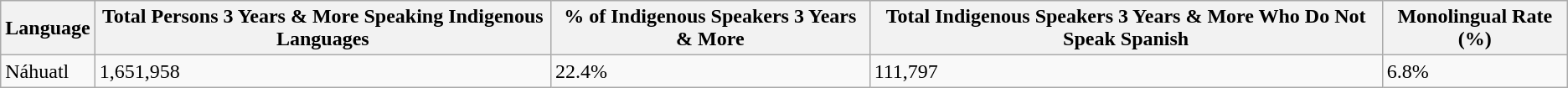<table class="wikitable">
<tr>
<th>Language</th>
<th>Total Persons 3 Years & More Speaking Indigenous Languages</th>
<th>% of Indigenous Speakers 3 Years & More</th>
<th>Total Indigenous Speakers 3 Years & More Who Do Not Speak Spanish</th>
<th>Monolingual Rate (%)</th>
</tr>
<tr>
<td>Náhuatl</td>
<td>1,651,958</td>
<td>22.4%</td>
<td>111,797</td>
<td>6.8%</td>
</tr>
</table>
